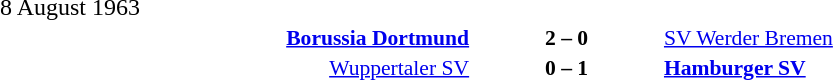<table width=100% cellspacing=1>
<tr>
<th width=25%></th>
<th width=10%></th>
<th width=25%></th>
<th></th>
</tr>
<tr>
<td>8 August 1963</td>
</tr>
<tr style=font-size:90%>
<td align=right><strong><a href='#'>Borussia Dortmund</a></strong></td>
<td align=center><strong>2 – 0</strong></td>
<td><a href='#'>SV Werder Bremen</a></td>
</tr>
<tr style=font-size:90%>
<td align=right><a href='#'>Wuppertaler SV</a></td>
<td align=center><strong>0 – 1</strong></td>
<td><strong><a href='#'>Hamburger SV</a></strong></td>
</tr>
</table>
